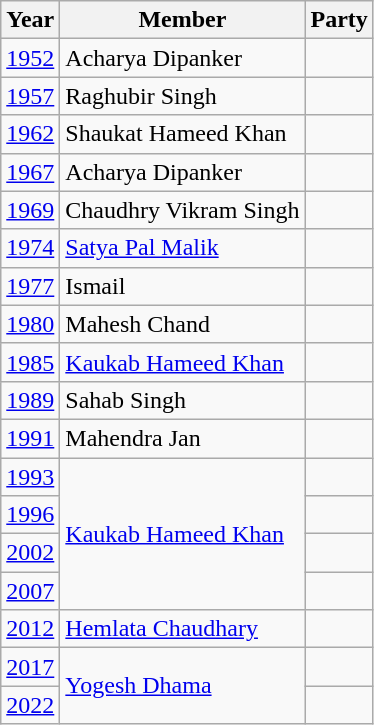<table class="wikitable">
<tr>
<th>Year</th>
<th>Member</th>
<th colspan="2">Party</th>
</tr>
<tr>
<td><a href='#'>1952</a></td>
<td>Acharya Dipanker</td>
<td></td>
</tr>
<tr>
<td><a href='#'>1957</a></td>
<td>Raghubir Singh</td>
<td></td>
</tr>
<tr>
<td><a href='#'>1962</a></td>
<td>Shaukat Hameed Khan</td>
</tr>
<tr>
<td><a href='#'>1967</a></td>
<td>Acharya Dipanker</td>
<td></td>
</tr>
<tr>
<td><a href='#'>1969</a></td>
<td>Chaudhry Vikram Singh</td>
<td></td>
</tr>
<tr>
<td><a href='#'>1974</a></td>
<td><a href='#'>Satya Pal Malik</a></td>
<td></td>
</tr>
<tr>
<td><a href='#'>1977</a></td>
<td>Ismail</td>
<td></td>
</tr>
<tr>
<td><a href='#'>1980</a></td>
<td>Mahesh Chand</td>
<td></td>
</tr>
<tr>
<td><a href='#'>1985</a></td>
<td><a href='#'>Kaukab Hameed Khan</a></td>
<td></td>
</tr>
<tr>
<td><a href='#'>1989</a></td>
<td>Sahab Singh</td>
<td></td>
</tr>
<tr>
<td><a href='#'>1991</a></td>
<td>Mahendra Jan</td>
</tr>
<tr>
<td><a href='#'>1993</a></td>
<td rowspan="4"><a href='#'>Kaukab Hameed Khan</a></td>
<td></td>
</tr>
<tr>
<td><a href='#'>1996</a></td>
<td></td>
</tr>
<tr>
<td><a href='#'>2002</a></td>
<td></td>
</tr>
<tr>
<td><a href='#'>2007</a></td>
</tr>
<tr>
<td><a href='#'>2012</a></td>
<td><a href='#'>Hemlata Chaudhary</a></td>
<td></td>
</tr>
<tr>
<td><a href='#'>2017</a></td>
<td rowspan="2"><a href='#'>Yogesh Dhama</a></td>
<td></td>
</tr>
<tr>
<td><a href='#'>2022</a></td>
</tr>
</table>
